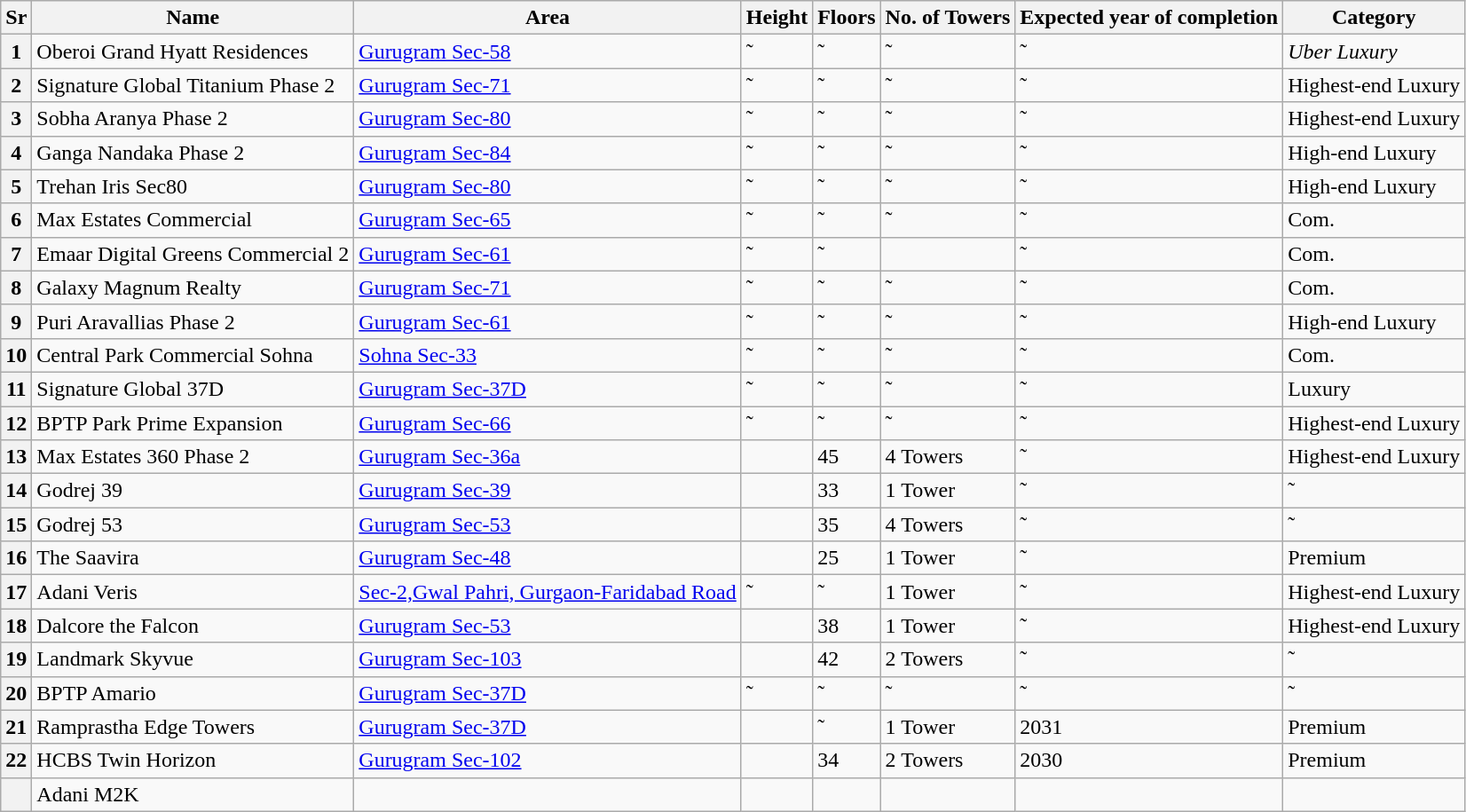<table class="wikitable">
<tr>
<th>Sr</th>
<th>Name</th>
<th>Area</th>
<th>Height</th>
<th>Floors</th>
<th>No. of Towers</th>
<th>Expected year of completion</th>
<th>Category</th>
</tr>
<tr>
<th>1</th>
<td>Oberoi Grand Hyatt Residences</td>
<td><a href='#'>Gurugram Sec-58</a></td>
<td>˜</td>
<td>˜</td>
<td>˜</td>
<td>˜</td>
<td><em>Uber Luxury</em></td>
</tr>
<tr>
<th>2</th>
<td>Signature Global Titanium Phase 2</td>
<td><a href='#'>Gurugram Sec-71</a></td>
<td>˜</td>
<td>˜</td>
<td>˜</td>
<td>˜</td>
<td>Highest-end Luxury</td>
</tr>
<tr>
<th>3</th>
<td>Sobha Aranya Phase 2</td>
<td><a href='#'>Gurugram Sec-80</a></td>
<td>˜</td>
<td>˜</td>
<td>˜</td>
<td>˜</td>
<td>Highest-end Luxury</td>
</tr>
<tr>
<th>4</th>
<td>Ganga Nandaka Phase 2</td>
<td><a href='#'>Gurugram Sec-84</a></td>
<td>˜</td>
<td>˜</td>
<td>˜</td>
<td>˜</td>
<td>High-end Luxury</td>
</tr>
<tr>
<th>5</th>
<td>Trehan Iris Sec80</td>
<td><a href='#'>Gurugram Sec-80</a></td>
<td>˜</td>
<td>˜</td>
<td>˜</td>
<td>˜</td>
<td>High-end Luxury</td>
</tr>
<tr>
<th>6</th>
<td>Max Estates Commercial</td>
<td><a href='#'>Gurugram Sec-65</a></td>
<td>˜</td>
<td>˜</td>
<td>˜</td>
<td>˜</td>
<td>Com.</td>
</tr>
<tr>
<th>7</th>
<td>Emaar Digital Greens Commercial 2</td>
<td><a href='#'>Gurugram Sec-61</a></td>
<td>˜</td>
<td>˜</td>
<td></td>
<td>˜</td>
<td>Com.</td>
</tr>
<tr>
<th>8</th>
<td>Galaxy Magnum Realty</td>
<td><a href='#'>Gurugram Sec-71</a></td>
<td>˜</td>
<td>˜</td>
<td>˜</td>
<td>˜</td>
<td>Com.</td>
</tr>
<tr>
<th>9</th>
<td>Puri Aravallias Phase 2</td>
<td><a href='#'>Gurugram Sec-61</a></td>
<td>˜</td>
<td>˜</td>
<td>˜</td>
<td>˜</td>
<td>High-end Luxury</td>
</tr>
<tr>
<th>10</th>
<td>Central Park Commercial Sohna</td>
<td><a href='#'>Sohna Sec-33</a></td>
<td>˜</td>
<td>˜</td>
<td>˜</td>
<td>˜</td>
<td>Com.</td>
</tr>
<tr>
<th>11</th>
<td>Signature Global 37D</td>
<td><a href='#'>Gurugram Sec-37D</a></td>
<td>˜</td>
<td>˜</td>
<td>˜</td>
<td>˜</td>
<td>Luxury</td>
</tr>
<tr>
<th>12</th>
<td>BPTP Park Prime Expansion</td>
<td><a href='#'>Gurugram Sec-66</a></td>
<td>˜</td>
<td>˜</td>
<td>˜</td>
<td>˜</td>
<td>Highest-end Luxury</td>
</tr>
<tr>
<th>13</th>
<td>Max Estates 360 Phase 2</td>
<td><a href='#'>Gurugram Sec-36a</a></td>
<td></td>
<td>45</td>
<td>4 Towers</td>
<td>˜</td>
<td>Highest-end Luxury</td>
</tr>
<tr>
<th>14</th>
<td>Godrej 39</td>
<td><a href='#'>Gurugram Sec-39</a></td>
<td></td>
<td>33</td>
<td>1 Tower</td>
<td>˜</td>
<td>˜</td>
</tr>
<tr>
<th>15</th>
<td>Godrej 53</td>
<td><a href='#'>Gurugram Sec-53</a></td>
<td></td>
<td>35</td>
<td>4 Towers</td>
<td>˜</td>
<td>˜</td>
</tr>
<tr>
<th>16</th>
<td>The Saavira</td>
<td><a href='#'>Gurugram Sec-48</a></td>
<td></td>
<td>25</td>
<td>1 Tower</td>
<td>˜</td>
<td>Premium</td>
</tr>
<tr>
<th>17</th>
<td>Adani Veris</td>
<td><a href='#'>Sec-2,Gwal Pahri, Gurgaon-Faridabad Road</a></td>
<td>˜</td>
<td>˜</td>
<td>1 Tower</td>
<td>˜</td>
<td>Highest-end Luxury</td>
</tr>
<tr>
<th>18</th>
<td>Dalcore the Falcon</td>
<td><a href='#'>Gurugram Sec-53</a></td>
<td></td>
<td>38</td>
<td>1 Tower</td>
<td>˜</td>
<td>Highest-end Luxury</td>
</tr>
<tr>
<th>19</th>
<td>Landmark Skyvue</td>
<td><a href='#'>Gurugram Sec-103</a></td>
<td></td>
<td>42</td>
<td>2 Towers</td>
<td>˜</td>
<td>˜</td>
</tr>
<tr>
<th>20</th>
<td>BPTP Amario</td>
<td><a href='#'>Gurugram Sec-37D</a></td>
<td>˜</td>
<td>˜</td>
<td>˜</td>
<td>˜</td>
<td>˜</td>
</tr>
<tr>
<th>21</th>
<td>Ramprastha Edge Towers</td>
<td><a href='#'>Gurugram Sec-37D</a></td>
<td></td>
<td>˜</td>
<td>1 Tower</td>
<td>2031</td>
<td>Premium</td>
</tr>
<tr>
<th>22</th>
<td>HCBS Twin Horizon</td>
<td><a href='#'>Gurugram Sec-102</a></td>
<td></td>
<td>34</td>
<td>2 Towers</td>
<td>2030</td>
<td>Premium</td>
</tr>
<tr>
<th></th>
<td>Adani M2K</td>
<td></td>
<td></td>
<td></td>
<td></td>
<td></td>
<td></td>
</tr>
</table>
